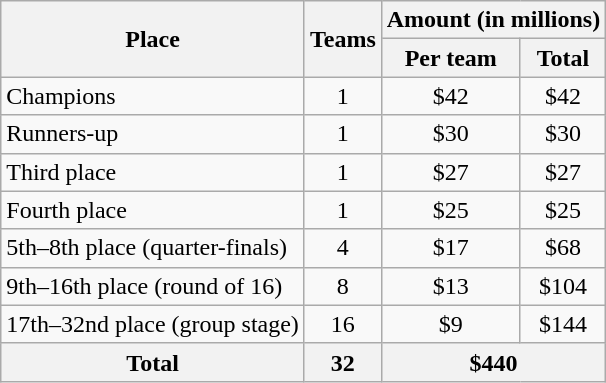<table class="wikitable sortable" style="text-align:center;">
<tr>
<th rowspan="2">Place</th>
<th rowspan="2">Teams</th>
<th colspan="2">Amount (in millions)</th>
</tr>
<tr>
<th>Per team</th>
<th>Total</th>
</tr>
<tr>
<td style="text-align:left;">Champions</td>
<td>1</td>
<td>$42</td>
<td>$42</td>
</tr>
<tr>
<td style="text-align:left;">Runners-up</td>
<td>1</td>
<td>$30</td>
<td>$30</td>
</tr>
<tr>
<td style="text-align:left;">Third place</td>
<td>1</td>
<td>$27</td>
<td>$27</td>
</tr>
<tr>
<td style="text-align:left;">Fourth place</td>
<td>1</td>
<td>$25</td>
<td>$25</td>
</tr>
<tr>
<td style="text-align:left;">5th–8th place (quarter-finals)</td>
<td>4</td>
<td>$17</td>
<td>$68</td>
</tr>
<tr>
<td style="text-align:left;">9th–16th place (round of 16)</td>
<td>8</td>
<td>$13</td>
<td>$104</td>
</tr>
<tr>
<td style="text-align:left;">17th–32nd place (group stage)</td>
<td>16</td>
<td>$9</td>
<td>$144</td>
</tr>
<tr>
<th>Total</th>
<th>32</th>
<th colspan="2">$440</th>
</tr>
</table>
